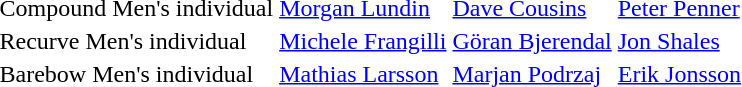<table>
<tr>
<td>Compound Men's individual<br></td>
<td> <a href='#'>Morgan Lundin</a></td>
<td> <a href='#'>Dave Cousins</a></td>
<td> <a href='#'>Peter Penner</a></td>
</tr>
<tr>
<td>Recurve Men's individual<br></td>
<td> <a href='#'>Michele Frangilli</a></td>
<td> <a href='#'>Göran Bjerendal</a></td>
<td> <a href='#'>Jon Shales</a></td>
</tr>
<tr>
<td>Barebow Men's individual<br></td>
<td> <a href='#'>Mathias Larsson</a></td>
<td> <a href='#'>Marjan Podrzaj</a></td>
<td> <a href='#'>Erik Jonsson</a></td>
</tr>
</table>
